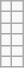<table class="wikitable floatright">
<tr>
<td></td>
<td></td>
</tr>
<tr>
<td></td>
<td></td>
</tr>
<tr>
<td></td>
<td></td>
</tr>
<tr>
<td></td>
<td></td>
</tr>
<tr>
<td></td>
<td></td>
</tr>
<tr>
<td></td>
<td></td>
</tr>
</table>
